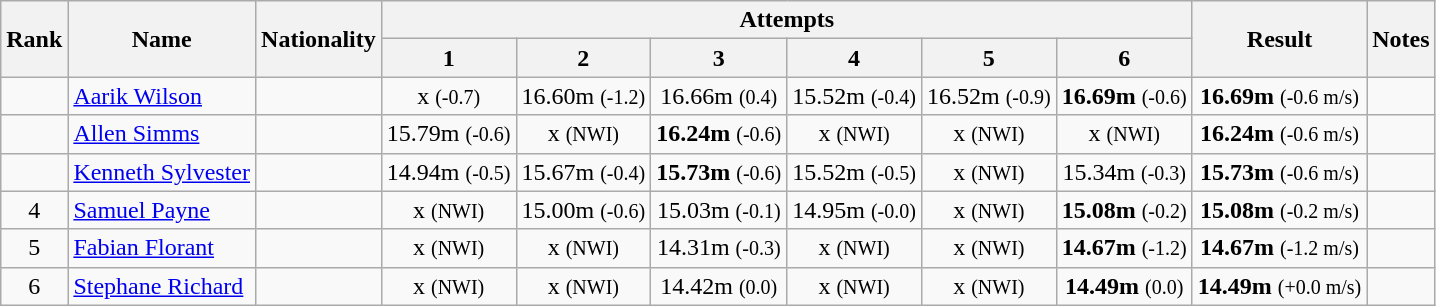<table class="wikitable sortable" style="text-align:center">
<tr>
<th rowspan=2>Rank</th>
<th rowspan=2>Name</th>
<th rowspan=2>Nationality</th>
<th colspan=6>Attempts</th>
<th rowspan=2>Result</th>
<th rowspan=2>Notes</th>
</tr>
<tr>
<th>1</th>
<th>2</th>
<th>3</th>
<th>4</th>
<th>5</th>
<th>6</th>
</tr>
<tr>
<td align=center></td>
<td align=left><a href='#'>Aarik Wilson</a></td>
<td align=left></td>
<td>x <small>(-0.7)</small></td>
<td>16.60m <small>(-1.2)</small></td>
<td>16.66m <small>(0.4)</small></td>
<td>15.52m <small>(-0.4)</small></td>
<td>16.52m <small>(-0.9)</small></td>
<td><strong>16.69m</strong> <small>(-0.6)</small></td>
<td><strong>16.69m</strong> <small>(-0.6 m/s)</small></td>
<td></td>
</tr>
<tr>
<td align=center></td>
<td align=left><a href='#'>Allen Simms</a></td>
<td align=left></td>
<td>15.79m <small>(-0.6)</small></td>
<td>x <small>(NWI)</small></td>
<td><strong>16.24m</strong> <small>(-0.6)</small></td>
<td>x <small>(NWI)</small></td>
<td>x <small>(NWI)</small></td>
<td>x <small>(NWI)</small></td>
<td><strong>16.24m</strong> <small>(-0.6 m/s)</small></td>
<td></td>
</tr>
<tr>
<td align=center></td>
<td align=left><a href='#'>Kenneth Sylvester</a></td>
<td align=left></td>
<td>14.94m <small>(-0.5)</small></td>
<td>15.67m <small>(-0.4)</small></td>
<td><strong>15.73m</strong> <small>(-0.6)</small></td>
<td>15.52m <small>(-0.5)</small></td>
<td>x <small>(NWI)</small></td>
<td>15.34m <small>(-0.3)</small></td>
<td><strong>15.73m</strong> <small>(-0.6 m/s)</small></td>
<td></td>
</tr>
<tr>
<td align=center>4</td>
<td align=left><a href='#'>Samuel Payne</a></td>
<td align=left></td>
<td>x <small>(NWI)</small></td>
<td>15.00m <small>(-0.6)</small></td>
<td>15.03m <small>(-0.1)</small></td>
<td>14.95m <small>(-0.0)</small></td>
<td>x <small>(NWI)</small></td>
<td><strong>15.08m</strong> <small>(-0.2)</small></td>
<td><strong>15.08m</strong> <small>(-0.2 m/s)</small></td>
<td></td>
</tr>
<tr>
<td align=center>5</td>
<td align=left><a href='#'>Fabian Florant</a></td>
<td align=left></td>
<td>x <small>(NWI)</small></td>
<td>x <small>(NWI)</small></td>
<td>14.31m <small>(-0.3)</small></td>
<td>x <small>(NWI)</small></td>
<td>x <small>(NWI)</small></td>
<td><strong>14.67m</strong> <small>(-1.2)</small></td>
<td><strong>14.67m</strong> <small>(-1.2 m/s)</small></td>
<td></td>
</tr>
<tr>
<td align=center>6</td>
<td align=left><a href='#'>Stephane Richard</a></td>
<td align=left></td>
<td>x <small>(NWI)</small></td>
<td>x <small>(NWI)</small></td>
<td>14.42m <small>(0.0)</small></td>
<td>x <small>(NWI)</small></td>
<td>x <small>(NWI)</small></td>
<td><strong>14.49m</strong> <small>(0.0)</small></td>
<td><strong>14.49m</strong> <small>(+0.0 m/s)</small></td>
<td></td>
</tr>
</table>
